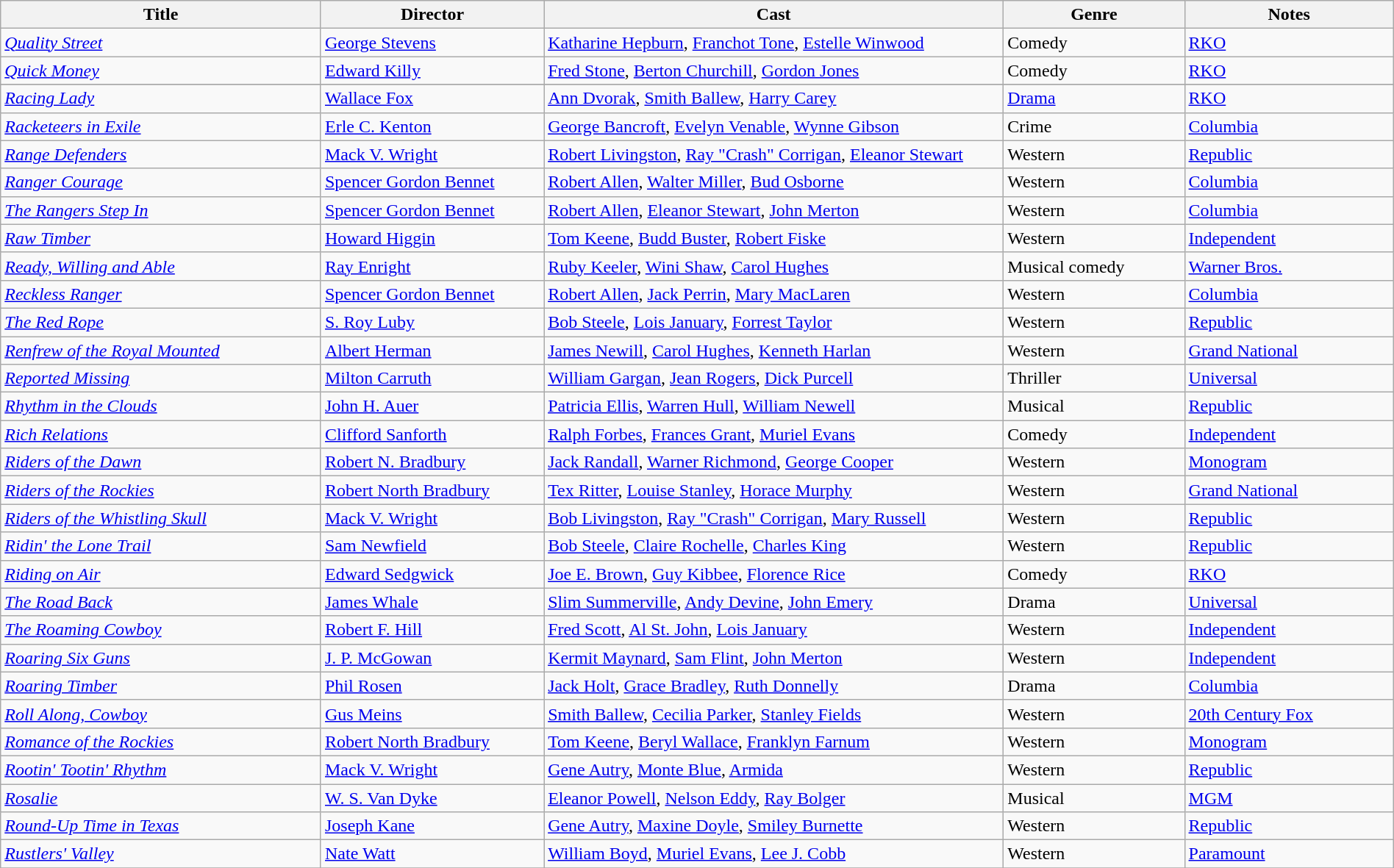<table class="wikitable" style="width:100%;">
<tr>
<th style="width:23%;">Title</th>
<th style="width:16%;">Director</th>
<th style="width:33%;">Cast</th>
<th style="width:13%;">Genre</th>
<th style="width:15%;">Notes</th>
</tr>
<tr>
<td><em><a href='#'>Quality Street</a></em></td>
<td><a href='#'>George Stevens</a></td>
<td><a href='#'>Katharine Hepburn</a>, <a href='#'>Franchot Tone</a>, <a href='#'>Estelle Winwood</a></td>
<td>Comedy</td>
<td><a href='#'>RKO</a></td>
</tr>
<tr>
<td><em><a href='#'>Quick Money</a></em></td>
<td><a href='#'>Edward Killy</a></td>
<td><a href='#'>Fred Stone</a>, <a href='#'>Berton Churchill</a>, <a href='#'>Gordon Jones</a></td>
<td>Comedy</td>
<td><a href='#'>RKO</a></td>
</tr>
<tr>
</tr>
<tr>
<td><em><a href='#'>Racing Lady</a></em></td>
<td><a href='#'>Wallace Fox</a></td>
<td><a href='#'>Ann Dvorak</a>, <a href='#'>Smith Ballew</a>, <a href='#'>Harry Carey</a></td>
<td><a href='#'>Drama</a></td>
<td><a href='#'>RKO</a></td>
</tr>
<tr>
<td><em><a href='#'>Racketeers in Exile</a></em></td>
<td><a href='#'>Erle C. Kenton</a></td>
<td><a href='#'>George Bancroft</a>, <a href='#'>Evelyn Venable</a>, <a href='#'>Wynne Gibson</a></td>
<td>Crime</td>
<td><a href='#'>Columbia</a></td>
</tr>
<tr>
<td><em><a href='#'>Range Defenders</a></em></td>
<td><a href='#'>Mack V. Wright</a></td>
<td><a href='#'>Robert Livingston</a>, <a href='#'>Ray "Crash" Corrigan</a>, <a href='#'>Eleanor Stewart</a></td>
<td>Western</td>
<td><a href='#'>Republic</a></td>
</tr>
<tr>
<td><em><a href='#'>Ranger Courage</a></em></td>
<td><a href='#'>Spencer Gordon Bennet</a></td>
<td><a href='#'>Robert Allen</a>, <a href='#'>Walter Miller</a>, <a href='#'>Bud Osborne</a></td>
<td>Western</td>
<td><a href='#'>Columbia</a></td>
</tr>
<tr>
<td><em><a href='#'>The Rangers Step In</a></em></td>
<td><a href='#'>Spencer Gordon Bennet</a></td>
<td><a href='#'>Robert Allen</a>, <a href='#'>Eleanor Stewart</a>, <a href='#'>John Merton</a></td>
<td>Western</td>
<td><a href='#'>Columbia</a></td>
</tr>
<tr>
<td><em><a href='#'>Raw Timber</a></em></td>
<td><a href='#'>Howard Higgin</a></td>
<td><a href='#'>Tom Keene</a>, <a href='#'>Budd Buster</a>, <a href='#'>Robert Fiske</a></td>
<td>Western</td>
<td><a href='#'>Independent</a></td>
</tr>
<tr>
<td><em><a href='#'>Ready, Willing and Able</a></em></td>
<td><a href='#'>Ray Enright</a></td>
<td><a href='#'>Ruby Keeler</a>, <a href='#'>Wini Shaw</a>, <a href='#'>Carol Hughes</a></td>
<td>Musical comedy</td>
<td><a href='#'>Warner Bros.</a></td>
</tr>
<tr>
<td><em><a href='#'>Reckless Ranger</a></em></td>
<td><a href='#'>Spencer Gordon Bennet</a></td>
<td><a href='#'>Robert Allen</a>, <a href='#'>Jack Perrin</a>, <a href='#'>Mary MacLaren</a></td>
<td>Western</td>
<td><a href='#'>Columbia</a></td>
</tr>
<tr>
<td><em><a href='#'>The Red Rope</a></em></td>
<td><a href='#'>S. Roy Luby</a></td>
<td><a href='#'>Bob Steele</a>, <a href='#'>Lois January</a>, <a href='#'>Forrest Taylor</a></td>
<td>Western</td>
<td><a href='#'>Republic</a></td>
</tr>
<tr>
<td><em><a href='#'>Renfrew of the Royal Mounted</a></em></td>
<td><a href='#'>Albert Herman</a></td>
<td><a href='#'>James Newill</a>, <a href='#'>Carol Hughes</a>, <a href='#'>Kenneth Harlan</a></td>
<td>Western</td>
<td><a href='#'>Grand National</a></td>
</tr>
<tr>
<td><em><a href='#'>Reported Missing</a></em></td>
<td><a href='#'>Milton Carruth</a></td>
<td><a href='#'>William Gargan</a>, <a href='#'>Jean Rogers</a>, <a href='#'>Dick Purcell</a></td>
<td>Thriller</td>
<td><a href='#'>Universal</a></td>
</tr>
<tr>
<td><em><a href='#'>Rhythm in the Clouds</a></em></td>
<td><a href='#'>John H. Auer</a></td>
<td><a href='#'>Patricia Ellis</a>, <a href='#'>Warren Hull</a>, <a href='#'>William Newell</a></td>
<td>Musical</td>
<td><a href='#'>Republic</a></td>
</tr>
<tr>
<td><em><a href='#'>Rich Relations</a></em></td>
<td><a href='#'>Clifford Sanforth</a></td>
<td><a href='#'>Ralph Forbes</a>, <a href='#'>Frances Grant</a>, <a href='#'>Muriel Evans</a></td>
<td>Comedy</td>
<td><a href='#'>Independent</a></td>
</tr>
<tr>
<td><em><a href='#'>Riders of the Dawn</a></em></td>
<td><a href='#'>Robert N. Bradbury</a></td>
<td><a href='#'>Jack Randall</a>, <a href='#'>Warner Richmond</a>, <a href='#'>George Cooper</a></td>
<td>Western</td>
<td><a href='#'>Monogram</a></td>
</tr>
<tr>
<td><em><a href='#'>Riders of the Rockies</a></em></td>
<td><a href='#'>Robert North Bradbury</a></td>
<td><a href='#'>Tex Ritter</a>, <a href='#'>Louise Stanley</a>, <a href='#'>Horace Murphy</a></td>
<td>Western</td>
<td><a href='#'>Grand National</a></td>
</tr>
<tr>
<td><em><a href='#'>Riders of the Whistling Skull</a></em></td>
<td><a href='#'>Mack V. Wright</a></td>
<td><a href='#'>Bob Livingston</a>, <a href='#'>Ray "Crash" Corrigan</a>, <a href='#'>Mary Russell</a></td>
<td>Western</td>
<td><a href='#'>Republic</a></td>
</tr>
<tr>
<td><em><a href='#'>Ridin' the Lone Trail</a></em></td>
<td><a href='#'>Sam Newfield</a></td>
<td><a href='#'>Bob Steele</a>, <a href='#'>Claire Rochelle</a>, <a href='#'>Charles King</a></td>
<td>Western</td>
<td><a href='#'>Republic</a></td>
</tr>
<tr>
<td><em><a href='#'>Riding on Air</a></em></td>
<td><a href='#'>Edward Sedgwick</a></td>
<td><a href='#'>Joe E. Brown</a>, <a href='#'>Guy Kibbee</a>, <a href='#'>Florence Rice</a></td>
<td>Comedy</td>
<td><a href='#'>RKO</a></td>
</tr>
<tr>
<td><em><a href='#'>The Road Back</a></em></td>
<td><a href='#'>James Whale</a></td>
<td><a href='#'>Slim Summerville</a>, <a href='#'>Andy Devine</a>, <a href='#'>John Emery</a></td>
<td>Drama</td>
<td><a href='#'>Universal</a></td>
</tr>
<tr>
<td><em><a href='#'>The Roaming Cowboy</a></em></td>
<td><a href='#'>Robert F. Hill</a></td>
<td><a href='#'>Fred Scott</a>, <a href='#'>Al St. John</a>, <a href='#'>Lois January</a></td>
<td>Western</td>
<td><a href='#'>Independent</a></td>
</tr>
<tr>
<td><em><a href='#'>Roaring Six Guns</a></em></td>
<td><a href='#'>J. P. McGowan</a></td>
<td><a href='#'>Kermit Maynard</a>, <a href='#'>Sam Flint</a>, <a href='#'>John Merton</a></td>
<td>Western</td>
<td><a href='#'>Independent</a></td>
</tr>
<tr>
<td><em><a href='#'>Roaring Timber</a></em></td>
<td><a href='#'>Phil Rosen</a></td>
<td><a href='#'>Jack Holt</a>, <a href='#'>Grace Bradley</a>, <a href='#'>Ruth Donnelly</a></td>
<td>Drama</td>
<td><a href='#'>Columbia</a></td>
</tr>
<tr>
<td><em><a href='#'>Roll Along, Cowboy</a></em></td>
<td><a href='#'>Gus Meins</a></td>
<td><a href='#'>Smith Ballew</a>, <a href='#'>Cecilia Parker</a>, <a href='#'>Stanley Fields</a></td>
<td>Western</td>
<td><a href='#'>20th Century Fox</a></td>
</tr>
<tr>
<td><em><a href='#'>Romance of the Rockies</a></em></td>
<td><a href='#'>Robert North Bradbury</a></td>
<td><a href='#'>Tom Keene</a>, <a href='#'>Beryl Wallace</a>, <a href='#'>Franklyn Farnum</a></td>
<td>Western</td>
<td><a href='#'>Monogram</a></td>
</tr>
<tr>
<td><em><a href='#'>Rootin' Tootin' Rhythm</a></em></td>
<td><a href='#'>Mack V. Wright</a></td>
<td><a href='#'>Gene Autry</a>, <a href='#'>Monte Blue</a>, <a href='#'>Armida</a></td>
<td>Western</td>
<td><a href='#'>Republic</a></td>
</tr>
<tr>
<td><em><a href='#'>Rosalie</a></em></td>
<td><a href='#'>W. S. Van Dyke</a></td>
<td><a href='#'>Eleanor Powell</a>, <a href='#'>Nelson Eddy</a>, <a href='#'>Ray Bolger</a></td>
<td>Musical</td>
<td><a href='#'>MGM</a></td>
</tr>
<tr>
<td><em><a href='#'>Round-Up Time in Texas</a></em></td>
<td><a href='#'>Joseph Kane</a></td>
<td><a href='#'>Gene Autry</a>, <a href='#'>Maxine Doyle</a>, <a href='#'>Smiley Burnette</a></td>
<td>Western</td>
<td><a href='#'>Republic</a></td>
</tr>
<tr>
<td><em><a href='#'>Rustlers' Valley</a></em></td>
<td><a href='#'>Nate Watt</a></td>
<td><a href='#'>William Boyd</a>, <a href='#'>Muriel Evans</a>, <a href='#'>Lee J. Cobb</a></td>
<td>Western</td>
<td><a href='#'>Paramount</a></td>
</tr>
<tr>
</tr>
</table>
